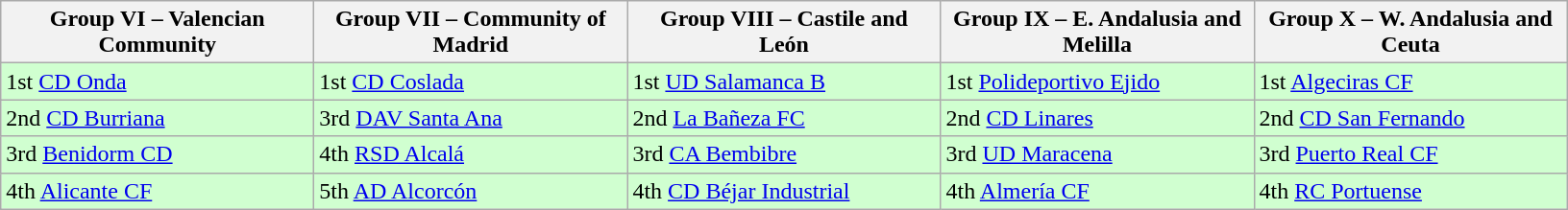<table class="wikitable">
<tr>
<th width=210>Group VI – Valencian Community </th>
<th width=210>Group VII – Community of Madrid </th>
<th width=210>Group VIII – Castile and León </th>
<th width=210>Group IX – E. Andalusia and Melilla </th>
<th width=210>Group X – W. Andalusia and Ceuta </th>
</tr>
<tr style="background:#D0FFD0;">
<td>1st <a href='#'>CD Onda</a></td>
<td>1st <a href='#'>CD Coslada</a></td>
<td>1st <a href='#'>UD Salamanca B</a></td>
<td>1st <a href='#'>Polideportivo Ejido</a></td>
<td>1st <a href='#'>Algeciras CF</a></td>
</tr>
<tr style="background:#D0FFD0;">
<td>2nd <a href='#'>CD Burriana</a></td>
<td>3rd <a href='#'>DAV Santa Ana</a></td>
<td>2nd <a href='#'>La Bañeza FC</a></td>
<td>2nd <a href='#'>CD Linares</a></td>
<td>2nd <a href='#'>CD San Fernando</a></td>
</tr>
<tr style="background:#D0FFD0;">
<td>3rd <a href='#'>Benidorm CD</a></td>
<td>4th <a href='#'>RSD Alcalá</a></td>
<td>3rd <a href='#'>CA Bembibre</a></td>
<td>3rd <a href='#'>UD Maracena</a></td>
<td>3rd <a href='#'>Puerto Real CF</a></td>
</tr>
<tr style="background:#D0FFD0;">
<td>4th <a href='#'>Alicante CF</a></td>
<td>5th <a href='#'>AD Alcorcón</a></td>
<td>4th <a href='#'>CD Béjar Industrial</a></td>
<td>4th <a href='#'>Almería CF</a></td>
<td>4th <a href='#'>RC Portuense</a></td>
</tr>
</table>
